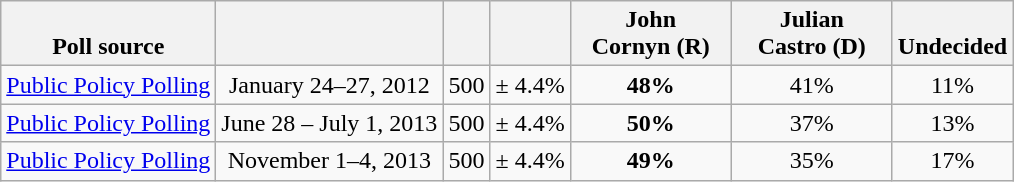<table class="wikitable" style="text-align:center">
<tr valign= bottom>
<th>Poll source</th>
<th></th>
<th></th>
<th></th>
<th style="width:100px;">John<br>Cornyn (R)</th>
<th style="width:100px;">Julian<br>Castro (D)</th>
<th>Undecided</th>
</tr>
<tr>
<td align=left><a href='#'>Public Policy Polling</a></td>
<td>January 24–27, 2012</td>
<td>500</td>
<td>± 4.4%</td>
<td><strong>48%</strong></td>
<td>41%</td>
<td>11%</td>
</tr>
<tr>
<td align=left><a href='#'>Public Policy Polling</a></td>
<td>June 28 – July 1, 2013</td>
<td>500</td>
<td>± 4.4%</td>
<td><strong>50%</strong></td>
<td>37%</td>
<td>13%</td>
</tr>
<tr>
<td align=left><a href='#'>Public Policy Polling</a></td>
<td>November 1–4, 2013</td>
<td>500</td>
<td>± 4.4%</td>
<td><strong>49%</strong></td>
<td>35%</td>
<td>17%</td>
</tr>
</table>
